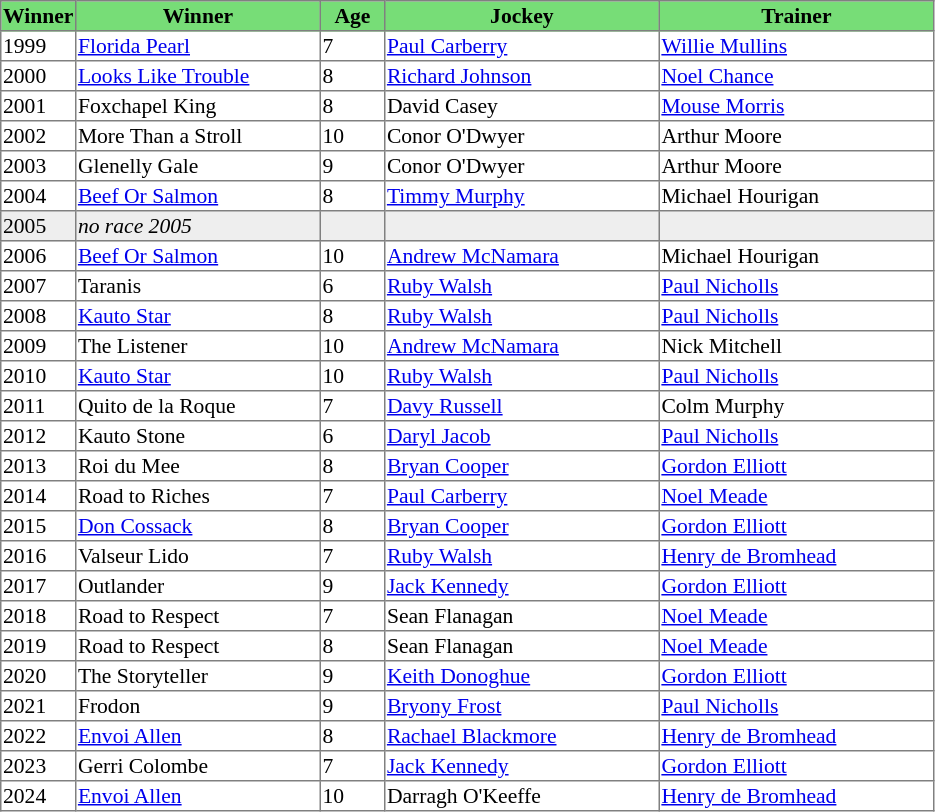<table class = "sortable" | border="1" style="border-collapse: collapse; font-size:90%">
<tr bgcolor="#77dd77" align="center">
<th><strong>Winner</strong><br></th>
<th width="160px"><strong>Winner</strong><br></th>
<th width="40px"><strong>Age</strong><br></th>
<th width="180px"><strong>Jockey</strong><br></th>
<th width="180px"><strong>Trainer</strong><br></th>
</tr>
<tr>
<td>1999</td>
<td><a href='#'>Florida Pearl</a></td>
<td>7</td>
<td><a href='#'>Paul Carberry</a></td>
<td><a href='#'>Willie Mullins</a></td>
</tr>
<tr>
<td>2000</td>
<td><a href='#'>Looks Like Trouble</a></td>
<td>8</td>
<td><a href='#'>Richard Johnson</a></td>
<td><a href='#'>Noel Chance</a></td>
</tr>
<tr>
<td>2001</td>
<td>Foxchapel King</td>
<td>8</td>
<td>David Casey</td>
<td><a href='#'>Mouse Morris</a></td>
</tr>
<tr>
<td>2002</td>
<td>More Than a Stroll</td>
<td>10</td>
<td>Conor O'Dwyer</td>
<td>Arthur Moore</td>
</tr>
<tr>
<td>2003</td>
<td>Glenelly Gale</td>
<td>9</td>
<td>Conor O'Dwyer</td>
<td>Arthur Moore</td>
</tr>
<tr>
<td>2004</td>
<td><a href='#'>Beef Or Salmon</a></td>
<td>8</td>
<td><a href='#'>Timmy Murphy</a></td>
<td>Michael Hourigan</td>
</tr>
<tr bgcolor="#eeeeee">
<td><span>2005</span></td>
<td><em>no race 2005</em> </td>
<td></td>
<td></td>
<td></td>
</tr>
<tr>
<td>2006</td>
<td><a href='#'>Beef Or Salmon</a></td>
<td>10</td>
<td><a href='#'>Andrew McNamara</a></td>
<td>Michael Hourigan</td>
</tr>
<tr>
<td>2007</td>
<td>Taranis</td>
<td>6</td>
<td><a href='#'>Ruby Walsh</a></td>
<td><a href='#'>Paul Nicholls</a></td>
</tr>
<tr>
<td>2008</td>
<td><a href='#'>Kauto Star</a></td>
<td>8</td>
<td><a href='#'>Ruby Walsh</a></td>
<td><a href='#'>Paul Nicholls</a></td>
</tr>
<tr>
<td>2009</td>
<td>The Listener</td>
<td>10</td>
<td><a href='#'>Andrew McNamara</a></td>
<td>Nick Mitchell</td>
</tr>
<tr>
<td>2010</td>
<td><a href='#'>Kauto Star</a></td>
<td>10</td>
<td><a href='#'>Ruby Walsh</a></td>
<td><a href='#'>Paul Nicholls</a></td>
</tr>
<tr>
<td>2011</td>
<td>Quito de la Roque</td>
<td>7</td>
<td><a href='#'>Davy Russell</a></td>
<td>Colm Murphy</td>
</tr>
<tr>
<td>2012</td>
<td>Kauto Stone</td>
<td>6</td>
<td><a href='#'>Daryl Jacob</a></td>
<td><a href='#'>Paul Nicholls</a></td>
</tr>
<tr>
<td>2013</td>
<td>Roi du Mee</td>
<td>8</td>
<td><a href='#'>Bryan Cooper</a></td>
<td><a href='#'>Gordon Elliott</a></td>
</tr>
<tr>
<td>2014</td>
<td>Road to Riches</td>
<td>7</td>
<td><a href='#'>Paul Carberry</a></td>
<td><a href='#'>Noel Meade</a></td>
</tr>
<tr>
<td>2015</td>
<td><a href='#'>Don Cossack</a></td>
<td>8</td>
<td><a href='#'>Bryan Cooper</a></td>
<td><a href='#'>Gordon Elliott</a></td>
</tr>
<tr>
<td>2016</td>
<td>Valseur Lido</td>
<td>7</td>
<td><a href='#'>Ruby Walsh</a></td>
<td><a href='#'>Henry de Bromhead</a></td>
</tr>
<tr>
<td>2017</td>
<td>Outlander</td>
<td>9</td>
<td><a href='#'>Jack Kennedy</a></td>
<td><a href='#'>Gordon Elliott</a></td>
</tr>
<tr>
<td>2018</td>
<td>Road to Respect</td>
<td>7</td>
<td>Sean Flanagan</td>
<td><a href='#'>Noel Meade</a></td>
</tr>
<tr>
<td>2019</td>
<td>Road to Respect</td>
<td>8</td>
<td>Sean Flanagan</td>
<td><a href='#'>Noel Meade</a></td>
</tr>
<tr>
<td>2020</td>
<td>The Storyteller</td>
<td>9</td>
<td><a href='#'>Keith Donoghue</a></td>
<td><a href='#'>Gordon Elliott</a></td>
</tr>
<tr>
<td>2021</td>
<td>Frodon</td>
<td>9</td>
<td><a href='#'>Bryony Frost</a></td>
<td><a href='#'>Paul Nicholls</a></td>
</tr>
<tr>
<td>2022</td>
<td><a href='#'>Envoi Allen</a></td>
<td>8</td>
<td><a href='#'>Rachael Blackmore</a></td>
<td><a href='#'>Henry de Bromhead</a></td>
</tr>
<tr>
<td>2023</td>
<td>Gerri Colombe</td>
<td>7</td>
<td><a href='#'>Jack Kennedy</a></td>
<td><a href='#'>Gordon Elliott</a></td>
</tr>
<tr>
<td>2024</td>
<td><a href='#'>Envoi Allen</a></td>
<td>10</td>
<td>Darragh O'Keeffe</td>
<td><a href='#'>Henry de Bromhead</a></td>
</tr>
</table>
